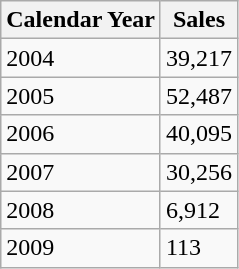<table class="wikitable">
<tr>
<th>Calendar Year</th>
<th>Sales</th>
</tr>
<tr>
<td>2004</td>
<td>39,217</td>
</tr>
<tr>
<td>2005</td>
<td>52,487</td>
</tr>
<tr>
<td>2006</td>
<td>40,095</td>
</tr>
<tr>
<td>2007</td>
<td>30,256</td>
</tr>
<tr>
<td>2008</td>
<td>6,912</td>
</tr>
<tr>
<td>2009</td>
<td>113</td>
</tr>
</table>
